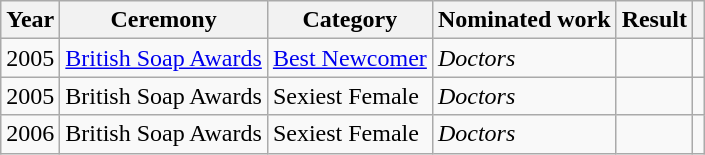<table class="wikitable">
<tr>
<th>Year</th>
<th>Ceremony</th>
<th>Category</th>
<th>Nominated work</th>
<th>Result</th>
<th></th>
</tr>
<tr>
<td>2005</td>
<td><a href='#'>British Soap Awards</a></td>
<td><a href='#'>Best Newcomer</a></td>
<td><em>Doctors</em></td>
<td></td>
<td align="center"></td>
</tr>
<tr>
<td>2005</td>
<td>British Soap Awards</td>
<td>Sexiest Female</td>
<td><em>Doctors</em></td>
<td></td>
<td align="center"></td>
</tr>
<tr>
<td>2006</td>
<td>British Soap Awards</td>
<td>Sexiest Female</td>
<td><em>Doctors</em></td>
<td></td>
<td align="center"></td>
</tr>
</table>
